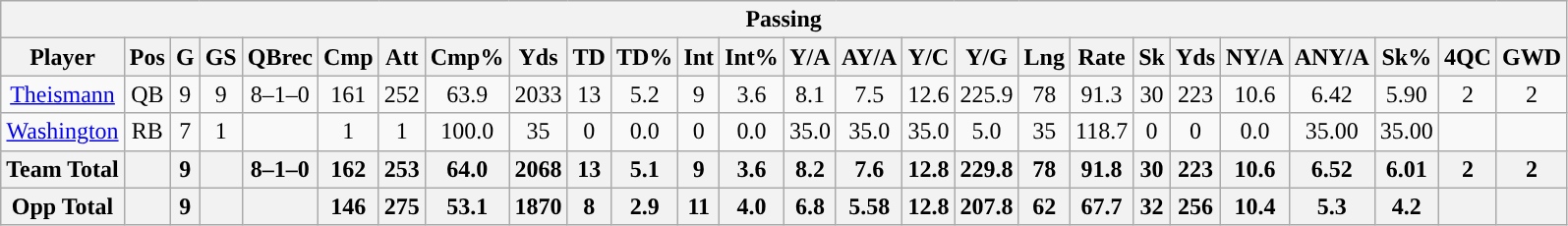<table class="wikitable" style="text-align:center">
<tr>
<th colspan="26">Passing</th>
</tr>
<tr>
<th>Player</th>
<th>Pos</th>
<th>G</th>
<th>GS</th>
<th>QBrec</th>
<th>Cmp</th>
<th>Att</th>
<th>Cmp%</th>
<th>Yds</th>
<th>TD</th>
<th>TD%</th>
<th>Int</th>
<th>Int%</th>
<th>Y/A</th>
<th>AY/A</th>
<th>Y/C</th>
<th>Y/G</th>
<th>Lng</th>
<th>Rate</th>
<th>Sk</th>
<th>Yds</th>
<th>NY/A</th>
<th>ANY/A</th>
<th>Sk%</th>
<th>4QC</th>
<th>GWD</th>
</tr>
<tr>
<td><a href='#'>Theismann</a></td>
<td>QB</td>
<td>9</td>
<td>9</td>
<td>8–1–0</td>
<td>161</td>
<td>252</td>
<td>63.9</td>
<td>2033</td>
<td>13</td>
<td>5.2</td>
<td>9</td>
<td>3.6</td>
<td>8.1</td>
<td>7.5</td>
<td>12.6</td>
<td>225.9</td>
<td>78</td>
<td>91.3</td>
<td>30</td>
<td>223</td>
<td>10.6</td>
<td>6.42</td>
<td>5.90</td>
<td>2</td>
<td>2</td>
</tr>
<tr>
<td><a href='#'>Washington</a></td>
<td>RB</td>
<td>7</td>
<td>1</td>
<td></td>
<td>1</td>
<td>1</td>
<td>100.0</td>
<td>35</td>
<td>0</td>
<td>0.0</td>
<td>0</td>
<td>0.0</td>
<td>35.0</td>
<td>35.0</td>
<td>35.0</td>
<td>5.0</td>
<td>35</td>
<td>118.7</td>
<td>0</td>
<td>0</td>
<td>0.0</td>
<td>35.00</td>
<td>35.00</td>
<td></td>
<td></td>
</tr>
<tr>
<th>Team Total</th>
<th></th>
<th>9</th>
<th></th>
<th>8–1–0</th>
<th>162</th>
<th>253</th>
<th>64.0</th>
<th>2068</th>
<th>13</th>
<th>5.1</th>
<th>9</th>
<th>3.6</th>
<th>8.2</th>
<th>7.6</th>
<th>12.8</th>
<th>229.8</th>
<th>78</th>
<th>91.8</th>
<th>30</th>
<th>223</th>
<th>10.6</th>
<th>6.52</th>
<th>6.01</th>
<th>2</th>
<th>2</th>
</tr>
<tr>
<th>Opp Total</th>
<th></th>
<th>9</th>
<th></th>
<th></th>
<th>146</th>
<th>275</th>
<th>53.1</th>
<th>1870</th>
<th>8</th>
<th>2.9</th>
<th>11</th>
<th>4.0</th>
<th>6.8</th>
<th>5.58</th>
<th>12.8</th>
<th>207.8</th>
<th>62</th>
<th>67.7</th>
<th>32</th>
<th>256</th>
<th>10.4</th>
<th>5.3</th>
<th>4.2</th>
<th></th>
<th></th>
</tr>
</table>
